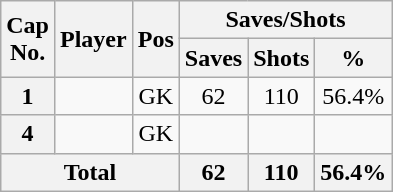<table class="wikitable sortable" style="text-align: center; font-size: 100%; margin-left: 1em;">
<tr>
<th scope="col" rowspan="2">Cap<br>No.</th>
<th scope="col" rowspan="2">Player</th>
<th scope="col" rowspan="2">Pos</th>
<th scope="colgroup" colspan="3">Saves/Shots</th>
</tr>
<tr>
<th scope="col">Saves</th>
<th scope="col">Shots</th>
<th scope="col">%</th>
</tr>
<tr>
<th scope="row">1</th>
<td style="text-align: left;"></td>
<td>GK</td>
<td>62</td>
<td>110</td>
<td>56.4%</td>
</tr>
<tr>
<th scope="row">4</th>
<td style="text-align: left;"></td>
<td>GK</td>
<td></td>
<td></td>
<td></td>
</tr>
<tr class="sortbottom">
<th colspan="3">Total</th>
<th>62</th>
<th>110</th>
<th>56.4%</th>
</tr>
</table>
